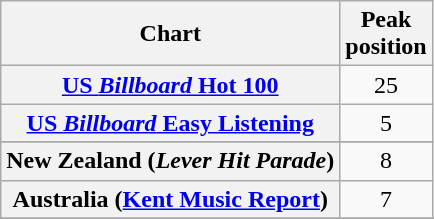<table class="wikitable sortable">
<tr>
<th scope="col">Chart</th>
<th scope="col">Peak<br>position</th>
</tr>
<tr>
<th scope="row"><a href='#'>US <em>Billboard</em> Hot 100</a></th>
<td style="text-align:center;">25</td>
</tr>
<tr>
<th scope="row"><a href='#'>US <em>Billboard</em> Easy Listening</a></th>
<td style="text-align:center;">5</td>
</tr>
<tr>
</tr>
<tr>
<th scope="row">New Zealand (<em>Lever Hit Parade</em>)</th>
<td style="text-align:center;">8</td>
</tr>
<tr>
<th scope="row">Australia (<a href='#'>Kent Music Report</a>)</th>
<td style="text-align:center;">7</td>
</tr>
<tr>
</tr>
<tr>
</tr>
<tr>
</tr>
</table>
